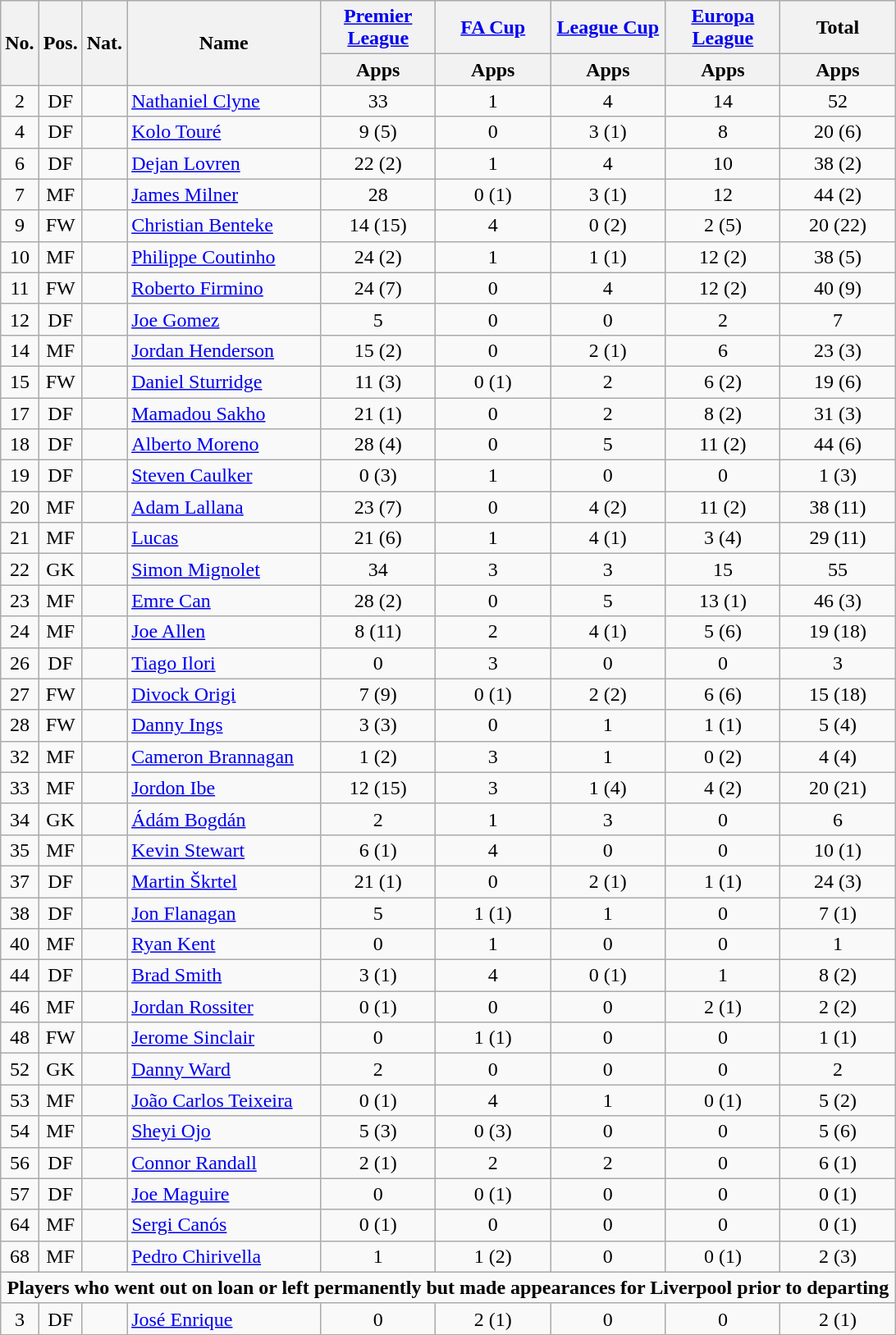<table class="wikitable sortable" style="text-align:center">
<tr>
<th rowspan="2">No.</th>
<th rowspan="2">Pos.</th>
<th rowspan="2">Nat.</th>
<th rowspan="2" style="width:150px;">Name</th>
<th style="width:86px;"><a href='#'>Premier League</a></th>
<th style="width:86px;"><a href='#'>FA Cup</a></th>
<th style="width:86px;"><a href='#'>League Cup</a></th>
<th style="width:86px;"><a href='#'>Europa League</a></th>
<th style="width:86px;">Total</th>
</tr>
<tr>
<th>Apps</th>
<th>Apps</th>
<th>Apps</th>
<th>Apps</th>
<th>Apps</th>
</tr>
<tr>
<td>2</td>
<td>DF</td>
<td></td>
<td align=left><a href='#'>Nathaniel Clyne</a></td>
<td>33</td>
<td>1</td>
<td>4</td>
<td>14</td>
<td>52</td>
</tr>
<tr>
<td>4</td>
<td>DF</td>
<td></td>
<td align=left><a href='#'>Kolo Touré</a></td>
<td>9 (5)</td>
<td>0</td>
<td>3 (1)</td>
<td>8</td>
<td>20 (6)</td>
</tr>
<tr>
<td>6</td>
<td>DF</td>
<td></td>
<td align=left><a href='#'>Dejan Lovren</a></td>
<td>22 (2)</td>
<td>1</td>
<td>4</td>
<td>10</td>
<td>38 (2)</td>
</tr>
<tr>
<td>7</td>
<td>MF</td>
<td></td>
<td align=left><a href='#'>James Milner</a></td>
<td>28</td>
<td>0 (1)</td>
<td>3 (1)</td>
<td>12</td>
<td>44 (2)</td>
</tr>
<tr>
<td>9</td>
<td>FW</td>
<td></td>
<td align=left><a href='#'>Christian Benteke</a></td>
<td>14 (15)</td>
<td>4</td>
<td>0 (2)</td>
<td>2 (5)</td>
<td>20 (22)</td>
</tr>
<tr>
<td>10</td>
<td>MF</td>
<td></td>
<td align=left><a href='#'>Philippe Coutinho</a></td>
<td>24 (2)</td>
<td>1</td>
<td>1 (1)</td>
<td>12 (2)</td>
<td>38 (5)</td>
</tr>
<tr>
<td>11</td>
<td>FW</td>
<td></td>
<td align=left><a href='#'>Roberto Firmino</a></td>
<td>24 (7)</td>
<td>0</td>
<td>4</td>
<td>12 (2)</td>
<td>40 (9)</td>
</tr>
<tr>
<td>12</td>
<td>DF</td>
<td></td>
<td align=left><a href='#'>Joe Gomez</a></td>
<td>5</td>
<td>0</td>
<td>0</td>
<td>2</td>
<td>7</td>
</tr>
<tr>
<td>14</td>
<td>MF</td>
<td></td>
<td align=left><a href='#'>Jordan Henderson</a></td>
<td>15 (2)</td>
<td>0</td>
<td>2 (1)</td>
<td>6</td>
<td>23 (3)</td>
</tr>
<tr>
<td>15</td>
<td>FW</td>
<td></td>
<td align=left><a href='#'>Daniel Sturridge</a></td>
<td>11 (3)</td>
<td>0 (1)</td>
<td>2</td>
<td>6 (2)</td>
<td>19 (6)</td>
</tr>
<tr>
<td>17</td>
<td>DF</td>
<td></td>
<td align=left><a href='#'>Mamadou Sakho</a></td>
<td>21 (1)</td>
<td>0</td>
<td>2</td>
<td>8 (2)</td>
<td>31 (3)</td>
</tr>
<tr>
<td>18</td>
<td>DF</td>
<td></td>
<td align=left><a href='#'>Alberto Moreno</a></td>
<td>28 (4)</td>
<td>0</td>
<td>5</td>
<td>11 (2)</td>
<td>44 (6)</td>
</tr>
<tr>
<td>19</td>
<td>DF</td>
<td></td>
<td align=left><a href='#'>Steven Caulker</a></td>
<td>0 (3)</td>
<td>1</td>
<td>0</td>
<td>0</td>
<td>1 (3)</td>
</tr>
<tr>
<td>20</td>
<td>MF</td>
<td></td>
<td align=left><a href='#'>Adam Lallana</a></td>
<td>23 (7)</td>
<td>0</td>
<td>4 (2)</td>
<td>11 (2)</td>
<td>38 (11)</td>
</tr>
<tr>
<td>21</td>
<td>MF</td>
<td></td>
<td align=left><a href='#'>Lucas</a></td>
<td>21 (6)</td>
<td>1</td>
<td>4 (1)</td>
<td>3 (4)</td>
<td>29 (11)</td>
</tr>
<tr>
<td>22</td>
<td>GK</td>
<td></td>
<td align=left><a href='#'>Simon Mignolet</a></td>
<td>34</td>
<td>3</td>
<td>3</td>
<td>15</td>
<td>55</td>
</tr>
<tr>
<td>23</td>
<td>MF</td>
<td></td>
<td align=left><a href='#'>Emre Can</a></td>
<td>28 (2)</td>
<td>0</td>
<td>5</td>
<td>13 (1)</td>
<td>46 (3)</td>
</tr>
<tr>
<td>24</td>
<td>MF</td>
<td></td>
<td align=left><a href='#'>Joe Allen</a></td>
<td>8 (11)</td>
<td>2</td>
<td>4 (1)</td>
<td>5 (6)</td>
<td>19 (18)</td>
</tr>
<tr>
<td>26</td>
<td>DF</td>
<td></td>
<td align=left><a href='#'>Tiago Ilori</a></td>
<td>0</td>
<td>3</td>
<td>0</td>
<td>0</td>
<td>3</td>
</tr>
<tr>
<td>27</td>
<td>FW</td>
<td></td>
<td align=left><a href='#'>Divock Origi</a></td>
<td>7 (9)</td>
<td>0 (1)</td>
<td>2 (2)</td>
<td>6 (6)</td>
<td>15 (18)</td>
</tr>
<tr>
<td>28</td>
<td>FW</td>
<td></td>
<td align=left><a href='#'>Danny Ings</a></td>
<td>3 (3)</td>
<td>0</td>
<td>1</td>
<td>1 (1)</td>
<td>5 (4)</td>
</tr>
<tr>
<td>32</td>
<td>MF</td>
<td></td>
<td align=left><a href='#'>Cameron Brannagan</a></td>
<td>1 (2)</td>
<td>3</td>
<td>1</td>
<td>0 (2)</td>
<td>4 (4)</td>
</tr>
<tr>
<td>33</td>
<td>MF</td>
<td></td>
<td align=left><a href='#'>Jordon Ibe</a></td>
<td>12 (15)</td>
<td>3</td>
<td>1 (4)</td>
<td>4 (2)</td>
<td>20 (21)</td>
</tr>
<tr>
<td>34</td>
<td>GK</td>
<td></td>
<td align=left><a href='#'>Ádám Bogdán</a></td>
<td>2</td>
<td>1</td>
<td>3</td>
<td>0</td>
<td>6</td>
</tr>
<tr>
<td>35</td>
<td>MF</td>
<td></td>
<td align=left><a href='#'>Kevin Stewart</a></td>
<td>6 (1)</td>
<td>4</td>
<td>0</td>
<td>0</td>
<td>10 (1)</td>
</tr>
<tr>
<td>37</td>
<td>DF</td>
<td></td>
<td align=left><a href='#'>Martin Škrtel</a></td>
<td>21 (1)</td>
<td>0</td>
<td>2 (1)</td>
<td>1 (1)</td>
<td>24 (3)</td>
</tr>
<tr>
<td>38</td>
<td>DF</td>
<td></td>
<td align=left><a href='#'>Jon Flanagan</a></td>
<td>5</td>
<td>1 (1)</td>
<td>1</td>
<td>0</td>
<td>7 (1)</td>
</tr>
<tr>
<td>40</td>
<td>MF</td>
<td></td>
<td align=left><a href='#'>Ryan Kent</a></td>
<td>0</td>
<td>1</td>
<td>0</td>
<td>0</td>
<td>1</td>
</tr>
<tr>
<td>44</td>
<td>DF</td>
<td></td>
<td align=left><a href='#'>Brad Smith</a></td>
<td>3 (1)</td>
<td>4</td>
<td>0 (1)</td>
<td>1</td>
<td>8 (2)</td>
</tr>
<tr>
<td>46</td>
<td>MF</td>
<td></td>
<td align=left><a href='#'>Jordan Rossiter</a></td>
<td>0 (1)</td>
<td>0</td>
<td>0</td>
<td>2 (1)</td>
<td>2 (2)</td>
</tr>
<tr>
<td>48</td>
<td>FW</td>
<td></td>
<td align=left><a href='#'>Jerome Sinclair</a></td>
<td>0</td>
<td>1 (1)</td>
<td>0</td>
<td>0</td>
<td>1 (1)</td>
</tr>
<tr>
<td>52</td>
<td>GK</td>
<td></td>
<td align=left><a href='#'>Danny Ward</a></td>
<td>2</td>
<td>0</td>
<td>0</td>
<td>0</td>
<td>2</td>
</tr>
<tr>
<td>53</td>
<td>MF</td>
<td></td>
<td align=left><a href='#'>João Carlos Teixeira</a></td>
<td>0 (1)</td>
<td>4</td>
<td>1</td>
<td>0 (1)</td>
<td>5 (2)</td>
</tr>
<tr>
<td>54</td>
<td>MF</td>
<td></td>
<td align=left><a href='#'>Sheyi Ojo</a></td>
<td>5 (3)</td>
<td>0 (3)</td>
<td>0</td>
<td>0</td>
<td>5 (6)</td>
</tr>
<tr>
<td>56</td>
<td>DF</td>
<td></td>
<td align=left><a href='#'>Connor Randall</a></td>
<td>2 (1)</td>
<td>2</td>
<td>2</td>
<td>0</td>
<td>6 (1)</td>
</tr>
<tr>
<td>57</td>
<td>DF</td>
<td></td>
<td align=left><a href='#'>Joe Maguire</a></td>
<td>0</td>
<td>0 (1)</td>
<td>0</td>
<td>0</td>
<td>0 (1)</td>
</tr>
<tr>
<td>64</td>
<td>MF</td>
<td></td>
<td align=left><a href='#'>Sergi Canós</a></td>
<td>0 (1)</td>
<td>0</td>
<td>0</td>
<td>0</td>
<td>0 (1)</td>
</tr>
<tr>
<td>68</td>
<td>MF</td>
<td></td>
<td align=left><a href='#'>Pedro Chirivella</a></td>
<td>1</td>
<td>1 (2)</td>
<td>0</td>
<td>0 (1)</td>
<td>2 (3)</td>
</tr>
<tr>
<td colspan="13"><strong>Players who went out on loan or left permanently but made appearances for Liverpool prior to departing</strong></td>
</tr>
<tr>
<td>3</td>
<td>DF</td>
<td></td>
<td align=left><a href='#'>José Enrique</a></td>
<td>0</td>
<td>2 (1)</td>
<td>0</td>
<td>0</td>
<td>2 (1)</td>
</tr>
</table>
